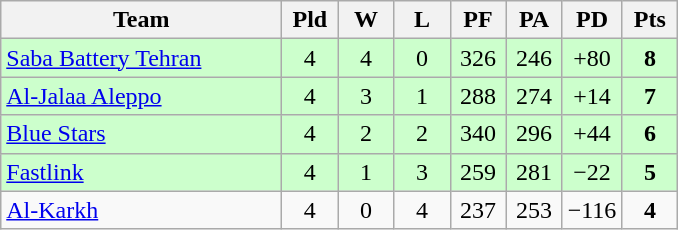<table class="wikitable" style="text-align:center;">
<tr>
<th width=180>Team</th>
<th width=30>Pld</th>
<th width=30>W</th>
<th width=30>L</th>
<th width=30>PF</th>
<th width=30>PA</th>
<th width=30>PD</th>
<th width=30>Pts</th>
</tr>
<tr bgcolor="#ccffcc">
<td align="left"> <a href='#'>Saba Battery Tehran</a></td>
<td>4</td>
<td>4</td>
<td>0</td>
<td>326</td>
<td>246</td>
<td>+80</td>
<td><strong>8</strong></td>
</tr>
<tr bgcolor="#ccffcc">
<td align="left"> <a href='#'>Al-Jalaa Aleppo</a></td>
<td>4</td>
<td>3</td>
<td>1</td>
<td>288</td>
<td>274</td>
<td>+14</td>
<td><strong>7</strong></td>
</tr>
<tr bgcolor="#ccffcc">
<td align="left"> <a href='#'>Blue Stars</a></td>
<td>4</td>
<td>2</td>
<td>2</td>
<td>340</td>
<td>296</td>
<td>+44</td>
<td><strong>6</strong></td>
</tr>
<tr bgcolor="#ccffcc">
<td align="left"> <a href='#'>Fastlink</a></td>
<td>4</td>
<td>1</td>
<td>3</td>
<td>259</td>
<td>281</td>
<td>−22</td>
<td><strong>5</strong></td>
</tr>
<tr>
<td align="left"> <a href='#'>Al-Karkh</a></td>
<td>4</td>
<td>0</td>
<td>4</td>
<td>237</td>
<td>253</td>
<td>−116</td>
<td><strong>4</strong></td>
</tr>
</table>
